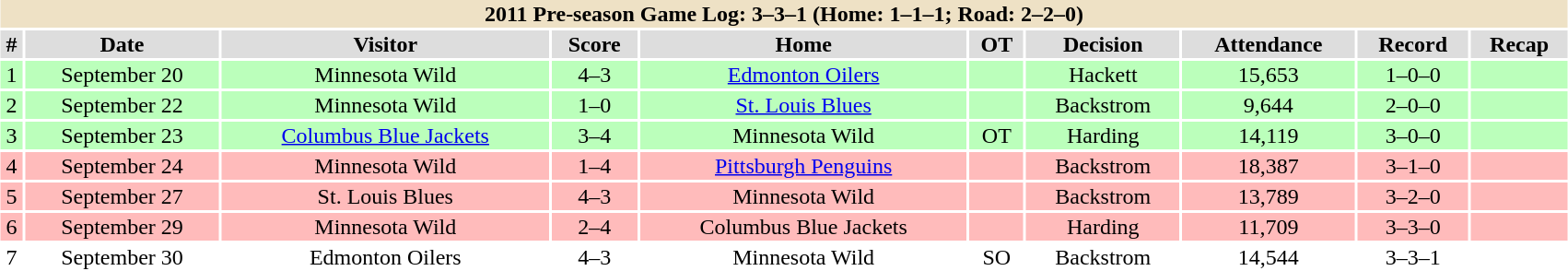<table class="toccolours collapsible collapsed" width=90% style="clear:both; margin:1.5em auto; text-align:center">
<tr>
<th colspan=11 style="background:#EEE1C5; color:black;">2011 Pre-season Game Log: 3–3–1 (Home: 1–1–1; Road: 2–2–0)</th>
</tr>
<tr align="center" bgcolor="#dddddd">
<td><strong>#</strong></td>
<td><strong>Date</strong></td>
<td><strong>Visitor</strong></td>
<td><strong>Score</strong></td>
<td><strong>Home</strong></td>
<td><strong>OT</strong></td>
<td><strong>Decision</strong></td>
<td><strong>Attendance</strong></td>
<td><strong>Record</strong></td>
<td><strong>Recap</strong></td>
</tr>
<tr align="center" bgcolor="bbffbb">
<td>1</td>
<td>September 20</td>
<td>Minnesota Wild</td>
<td>4–3</td>
<td><a href='#'>Edmonton Oilers</a></td>
<td></td>
<td>Hackett</td>
<td>15,653</td>
<td>1–0–0</td>
<td></td>
</tr>
<tr align="center" bgcolor="bbffbb">
<td>2</td>
<td>September 22</td>
<td>Minnesota Wild</td>
<td>1–0</td>
<td><a href='#'>St. Louis Blues</a></td>
<td></td>
<td>Backstrom</td>
<td>9,644</td>
<td>2–0–0</td>
<td></td>
</tr>
<tr align="center" bgcolor="bbffbb">
<td>3</td>
<td>September 23</td>
<td><a href='#'>Columbus Blue Jackets</a></td>
<td>3–4</td>
<td>Minnesota Wild</td>
<td>OT</td>
<td>Harding</td>
<td>14,119</td>
<td>3–0–0</td>
<td></td>
</tr>
<tr align="center" bgcolor="ffbbbb">
<td>4</td>
<td>September 24</td>
<td>Minnesota Wild</td>
<td>1–4</td>
<td><a href='#'>Pittsburgh Penguins</a></td>
<td></td>
<td>Backstrom</td>
<td>18,387</td>
<td>3–1–0</td>
<td></td>
</tr>
<tr align="center" bgcolor="ffbbbb">
<td>5</td>
<td>September 27</td>
<td>St. Louis Blues</td>
<td>4–3</td>
<td>Minnesota Wild</td>
<td></td>
<td>Backstrom</td>
<td>13,789</td>
<td>3–2–0</td>
<td></td>
</tr>
<tr align="center" bgcolor="ffbbbb">
<td>6</td>
<td>September 29</td>
<td>Minnesota Wild</td>
<td>2–4</td>
<td>Columbus Blue Jackets</td>
<td></td>
<td>Harding</td>
<td>11,709</td>
<td>3–3–0</td>
<td></td>
</tr>
<tr align="center" bgcolor="white">
<td>7</td>
<td>September 30</td>
<td>Edmonton Oilers</td>
<td>4–3</td>
<td>Minnesota Wild</td>
<td>SO</td>
<td>Backstrom</td>
<td>14,544</td>
<td>3–3–1</td>
<td></td>
</tr>
</table>
